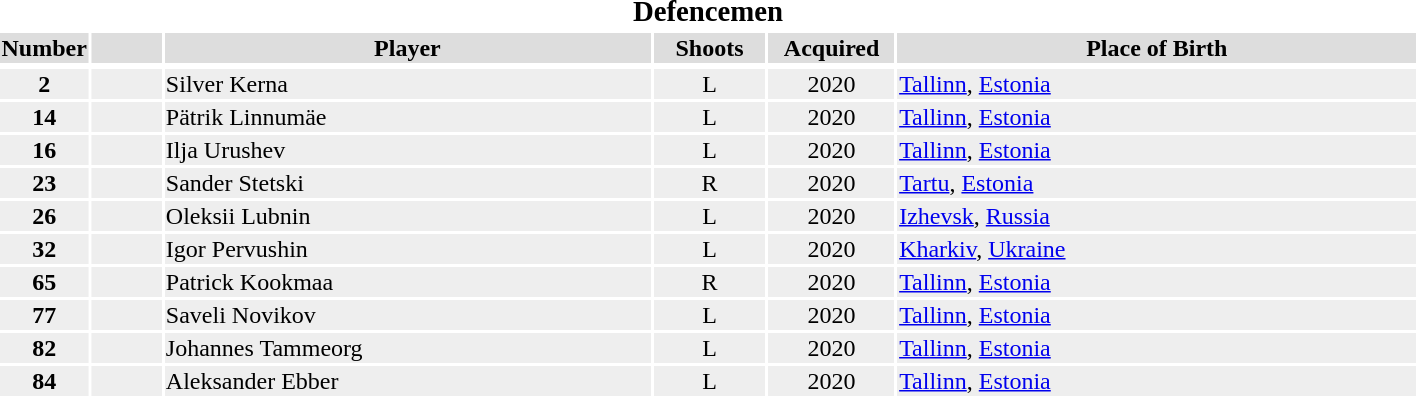<table width=75%>
<tr>
<th colspan=7><big>Defencemen</big></th>
</tr>
<tr bgcolor="#dddddd">
<th width=5%>Number</th>
<th width=5%></th>
<th !width=15%>Player</th>
<th width=8%>Shoots</th>
<th width=9%>Acquired</th>
<th width=37%>Place of Birth</th>
</tr>
<tr>
</tr>
<tr bgcolor="#eeeeee">
<td align=center><strong>2</strong></td>
<td align=center></td>
<td>Silver Kerna</td>
<td align=center>L</td>
<td align=center>2020</td>
<td><a href='#'>Tallinn</a>, <a href='#'>Estonia</a></td>
</tr>
<tr bgcolor="#eeeeee">
<td align=center><strong>14</strong></td>
<td align=center></td>
<td>Pätrik Linnumäe</td>
<td align=center>L</td>
<td align=center>2020</td>
<td><a href='#'>Tallinn</a>, <a href='#'>Estonia</a></td>
</tr>
<tr bgcolor="#eeeeee">
<td align=center><strong>16</strong></td>
<td align=center></td>
<td>Ilja Urushev</td>
<td align=center>L</td>
<td align=center>2020</td>
<td><a href='#'>Tallinn</a>, <a href='#'>Estonia</a></td>
</tr>
<tr bgcolor="#eeeeee">
<td align=center><strong>23</strong></td>
<td align=center></td>
<td>Sander Stetski</td>
<td align=center>R</td>
<td align=center>2020</td>
<td><a href='#'>Tartu</a>, <a href='#'>Estonia</a></td>
</tr>
<tr bgcolor="#eeeeee">
<td align=center><strong>26</strong></td>
<td align=center></td>
<td>Oleksii Lubnin</td>
<td align=center>L</td>
<td align=center>2020</td>
<td><a href='#'>Izhevsk</a>, <a href='#'>Russia</a></td>
</tr>
<tr bgcolor="#eeeeee">
<td align=center><strong>32</strong></td>
<td align=center></td>
<td>Igor Pervushin</td>
<td align=center>L</td>
<td align=center>2020</td>
<td><a href='#'>Kharkiv</a>, <a href='#'>Ukraine</a></td>
</tr>
<tr bgcolor="#eeeeee">
<td align=center><strong>65</strong></td>
<td align=center></td>
<td>Patrick Kookmaa</td>
<td align=center>R</td>
<td align=center>2020</td>
<td><a href='#'>Tallinn</a>, <a href='#'>Estonia</a></td>
</tr>
<tr bgcolor="#eeeeee">
<td align=center><strong>77</strong></td>
<td align=center></td>
<td>Saveli Novikov</td>
<td align=center>L</td>
<td align=center>2020</td>
<td><a href='#'>Tallinn</a>, <a href='#'>Estonia</a></td>
</tr>
<tr bgcolor="#eeeeee">
<td align=center><strong>82</strong></td>
<td align=center></td>
<td>Johannes Tammeorg</td>
<td align=center>L</td>
<td align=center>2020</td>
<td><a href='#'>Tallinn</a>, <a href='#'>Estonia</a></td>
</tr>
<tr bgcolor="#eeeeee">
<td align=center><strong>84</strong></td>
<td align=center></td>
<td>Aleksander Ebber</td>
<td align=center>L</td>
<td align=center>2020</td>
<td><a href='#'>Tallinn</a>, <a href='#'>Estonia</a></td>
</tr>
</table>
